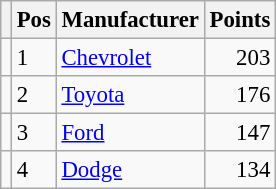<table class="wikitable" style="font-size: 95%;">
<tr>
<th></th>
<th>Pos</th>
<th>Manufacturer</th>
<th>Points</th>
</tr>
<tr>
<td align="left"></td>
<td>1</td>
<td><a href='#'>Chevrolet</a></td>
<td style="text-align:right;">203</td>
</tr>
<tr>
<td align="left"></td>
<td>2</td>
<td><a href='#'>Toyota</a></td>
<td style="text-align:right;">176</td>
</tr>
<tr>
<td align="left"></td>
<td>3</td>
<td><a href='#'>Ford</a></td>
<td style="text-align:right;">147</td>
</tr>
<tr>
<td align="left"></td>
<td>4</td>
<td><a href='#'>Dodge</a></td>
<td style="text-align:right;">134</td>
</tr>
</table>
